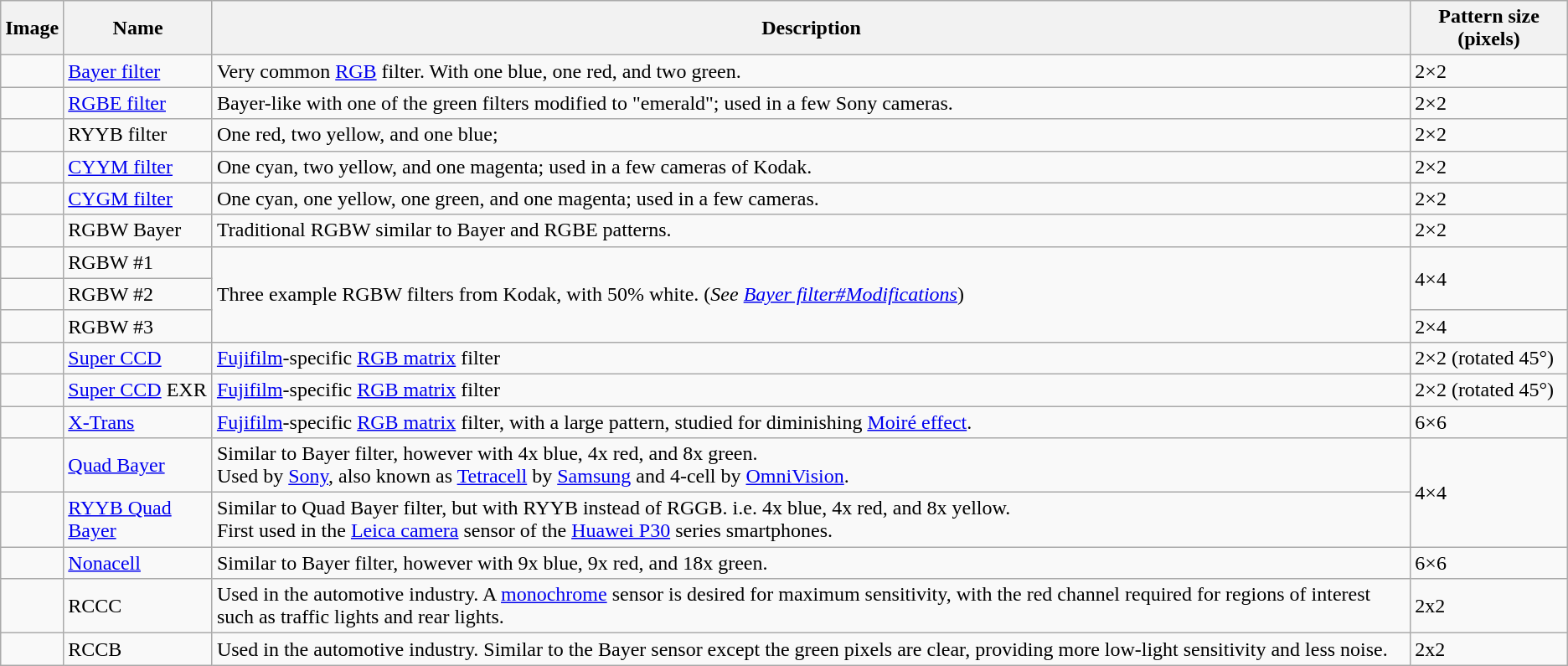<table class="wikitable">
<tr>
<th>Image</th>
<th>Name</th>
<th>Description</th>
<th>Pattern size (pixels)</th>
</tr>
<tr>
<td></td>
<td><a href='#'>Bayer filter</a></td>
<td>Very common <a href='#'>RGB</a> filter. With one blue, one red, and two green.</td>
<td>2×2</td>
</tr>
<tr>
<td></td>
<td><a href='#'>RGBE filter</a></td>
<td>Bayer-like with one of the green filters modified to "emerald"; used in a few Sony cameras.</td>
<td>2×2</td>
</tr>
<tr>
<td></td>
<td>RYYB filter</td>
<td>One red, two yellow, and one blue;</td>
<td>2×2</td>
</tr>
<tr>
<td></td>
<td><a href='#'>CYYM filter</a></td>
<td>One cyan, two yellow, and one magenta; used in a few cameras of Kodak.</td>
<td>2×2</td>
</tr>
<tr>
<td></td>
<td><a href='#'>CYGM filter</a></td>
<td>One cyan, one yellow, one green, and one magenta; used in a few cameras.</td>
<td>2×2</td>
</tr>
<tr>
<td></td>
<td>RGBW Bayer</td>
<td>Traditional RGBW similar to Bayer and RGBE patterns.</td>
<td>2×2</td>
</tr>
<tr>
<td></td>
<td>RGBW #1</td>
<td rowspan="3">Three example RGBW filters from Kodak, with 50% white.  (<em>See <a href='#'>Bayer filter#Modifications</a></em>)</td>
<td rowspan="2">4×4</td>
</tr>
<tr>
<td></td>
<td>RGBW #2</td>
</tr>
<tr>
<td></td>
<td>RGBW #3</td>
<td>2×4</td>
</tr>
<tr>
<td></td>
<td><a href='#'>Super CCD</a></td>
<td><a href='#'>Fujifilm</a>-specific <a href='#'>RGB matrix</a> filter</td>
<td>2×2 (rotated 45°)</td>
</tr>
<tr>
<td></td>
<td><a href='#'>Super CCD</a> EXR</td>
<td><a href='#'>Fujifilm</a>-specific <a href='#'>RGB matrix</a> filter</td>
<td>2×2 (rotated 45°)</td>
</tr>
<tr>
<td></td>
<td><a href='#'>X-Trans</a></td>
<td><a href='#'>Fujifilm</a>-specific <a href='#'>RGB matrix</a> filter, with a large pattern, studied for diminishing <a href='#'>Moiré effect</a>.</td>
<td>6×6</td>
</tr>
<tr>
<td></td>
<td><a href='#'>Quad Bayer</a></td>
<td>Similar to Bayer filter, however with 4x blue, 4x red, and 8x green.<br>Used by <a href='#'>Sony</a>, also known as <a href='#'>Tetracell</a> by <a href='#'>Samsung</a> and 4-cell by <a href='#'>OmniVision</a>.</td>
<td rowspan="2">4×4</td>
</tr>
<tr>
<td></td>
<td><a href='#'>RYYB Quad Bayer</a></td>
<td>Similar to Quad Bayer filter, but with RYYB instead of RGGB. i.e. 4x blue, 4x red, and 8x yellow.<br>First used in the <a href='#'>Leica camera</a> sensor of the <a href='#'>Huawei P30</a> series smartphones.</td>
</tr>
<tr>
<td></td>
<td><a href='#'>Nonacell</a></td>
<td>Similar to Bayer filter, however with 9x blue, 9x red, and 18x green.</td>
<td>6×6</td>
</tr>
<tr>
<td></td>
<td> RCCC</td>
<td>Used in the automotive industry. A <a href='#'>monochrome</a> sensor is desired for maximum sensitivity, with the red channel required for regions of interest such as traffic lights and rear lights.</td>
<td>2x2</td>
</tr>
<tr>
<td></td>
<td> RCCB</td>
<td>Used in the automotive industry. Similar to the Bayer sensor except the green pixels are clear, providing more low-light sensitivity and less noise.</td>
<td>2x2</td>
</tr>
</table>
